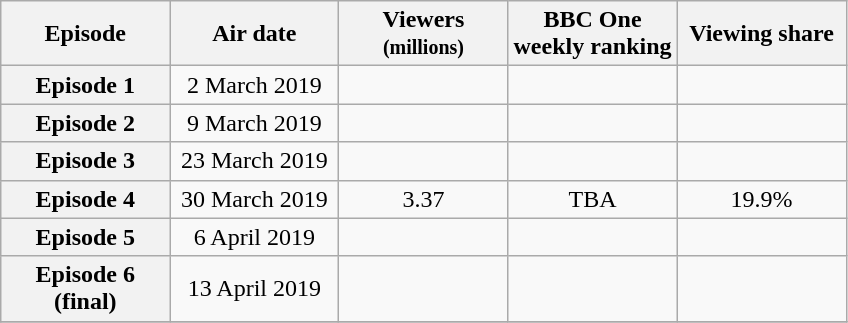<table class="wikitable" style="text-align:center">
<tr>
<th style="width:20%">Episode</th>
<th style="width:20%">Air date</th>
<th style="width:20%">Viewers<br><small>(millions)</small></th>
<th style="width:20%">BBC One<br>weekly ranking</th>
<th style="width:20%">Viewing share</th>
</tr>
<tr>
<th>Episode 1</th>
<td>2 March 2019</td>
<td></td>
<td></td>
<td></td>
</tr>
<tr>
<th>Episode 2</th>
<td>9 March 2019</td>
<td></td>
<td></td>
<td></td>
</tr>
<tr>
<th>Episode 3</th>
<td>23 March 2019</td>
<td></td>
<td></td>
<td></td>
</tr>
<tr>
<th>Episode 4</th>
<td>30 March 2019</td>
<td>3.37</td>
<td>TBA</td>
<td>19.9%</td>
</tr>
<tr>
<th>Episode 5</th>
<td>6 April 2019</td>
<td></td>
<td></td>
<td></td>
</tr>
<tr>
<th>Episode 6<br>(final)</th>
<td>13 April 2019</td>
<td></td>
<td></td>
<td></td>
</tr>
<tr>
</tr>
</table>
